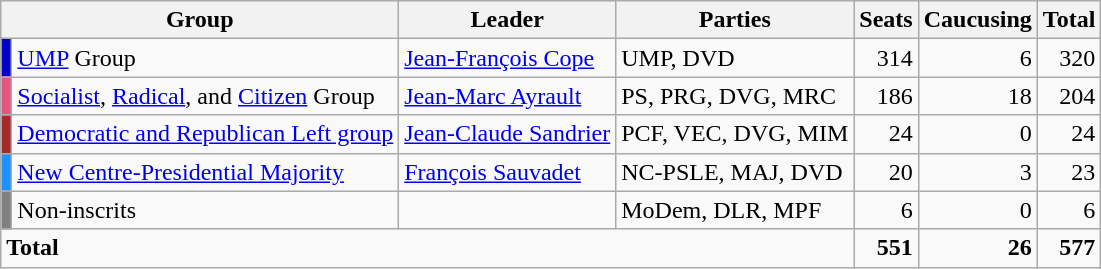<table class=wikitable style=text-align:right>
<tr>
<th colspan=2>Group</th>
<th>Leader</th>
<th>Parties</th>
<th>Seats</th>
<th>Caucusing</th>
<th>Total</th>
</tr>
<tr>
<td bgcolor="#0000C8"></td>
<td align=left><a href='#'>UMP</a> Group</td>
<td align=left><a href='#'>Jean-François Cope</a></td>
<td align=left>UMP, DVD</td>
<td>314</td>
<td>6</td>
<td>320</td>
</tr>
<tr>
<td bgcolor="#E75480"></td>
<td align=left><a href='#'>Socialist</a>, <a href='#'>Radical</a>, and <a href='#'>Citizen</a> Group</td>
<td align=left><a href='#'>Jean-Marc Ayrault</a></td>
<td align=left>PS, PRG, DVG, MRC</td>
<td>186</td>
<td>18</td>
<td>204</td>
</tr>
<tr>
<td bgcolor="brown"></td>
<td align=left><a href='#'>Democratic and Republican Left group</a></td>
<td align=left><a href='#'>Jean-Claude Sandrier</a></td>
<td align=left>PCF, VEC, DVG, MIM</td>
<td>24</td>
<td>0</td>
<td>24</td>
</tr>
<tr>
<td bgcolor="#1E90FF"></td>
<td align=left><a href='#'>New Centre-Presidential Majority</a></td>
<td align=left><a href='#'>François Sauvadet</a></td>
<td align=left>NC-PSLE, MAJ, DVD</td>
<td>20</td>
<td>3</td>
<td>23</td>
</tr>
<tr>
<td bgcolor="gray"></td>
<td align=left>Non-inscrits</td>
<td></td>
<td align=left>MoDem, DLR, MPF</td>
<td>6</td>
<td>0</td>
<td>6</td>
</tr>
<tr>
<td align=left colspan=4><strong>Total</strong></td>
<td><strong>551</strong></td>
<td><strong>26</strong></td>
<td><strong>577</strong></td>
</tr>
</table>
